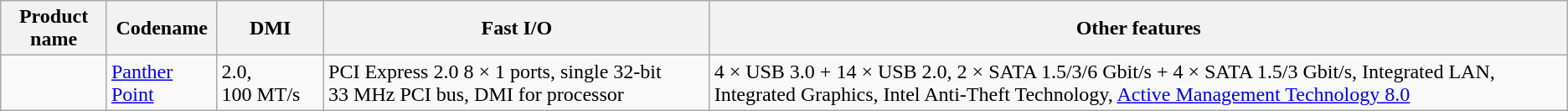<table class="wikitable">
<tr>
<th>Product name</th>
<th>Codename</th>
<th>DMI</th>
<th>Fast I/O</th>
<th>Other features</th>
</tr>
<tr>
<td></td>
<td><a href='#'>Panther Point</a></td>
<td>2.0, 100 MT/s</td>
<td>PCI Express 2.0 8 × 1 ports, single 32-bit 33 MHz PCI bus, DMI for processor</td>
<td>4 × USB 3.0 + 14 × USB 2.0, 2 × SATA 1.5/3/6 Gbit/s + 4 × SATA 1.5/3 Gbit/s, Integrated LAN, Integrated Graphics, Intel Anti-Theft Technology, <a href='#'>Active Management Technology 8.0</a></td>
</tr>
</table>
